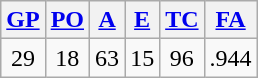<table class="wikitable">
<tr>
<th><a href='#'>GP</a></th>
<th><a href='#'>PO</a></th>
<th><a href='#'>A</a></th>
<th><a href='#'>E</a></th>
<th><a href='#'>TC</a></th>
<th><a href='#'>FA</a></th>
</tr>
<tr align=center>
<td>29</td>
<td>18</td>
<td>63</td>
<td>15</td>
<td>96</td>
<td>.944</td>
</tr>
</table>
